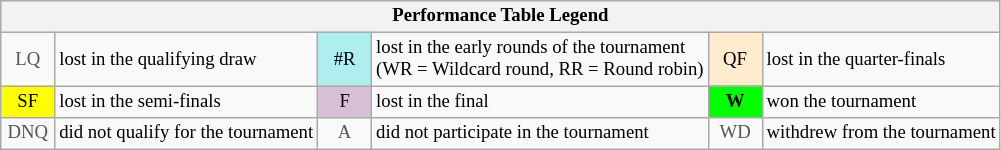<table class="wikitable" style="font-size:78%;">
<tr bgcolor="#efefef">
<th colspan="6">Performance Table Legend</th>
</tr>
<tr>
<td align="center" style="color:#555555;" width="30">LQ</td>
<td>lost in the qualifying draw</td>
<td align="center" style="background:#afeeee;">#R</td>
<td>lost in the early rounds of the tournament<br>(WR = Wildcard round, RR = Round robin)</td>
<td align="center" style="background:#ffebcd;">QF</td>
<td>lost in the quarter-finals</td>
</tr>
<tr>
<td align="center" style="background:yellow;">SF</td>
<td>lost in the semi-finals</td>
<td align="center" style="background:#D8BFD8;">F</td>
<td>lost in the final</td>
<td align="center" style="background:#00ff00;"><strong>W</strong></td>
<td>won the tournament</td>
</tr>
<tr>
<td align="center" style="color:#555555;" width="30">DNQ</td>
<td>did not qualify for the tournament</td>
<td align="center" style="color:#555555;" width="30">A</td>
<td>did not participate in the tournament</td>
<td align="center" style="color:#555555;" width="30">WD</td>
<td>withdrew from the tournament</td>
</tr>
</table>
